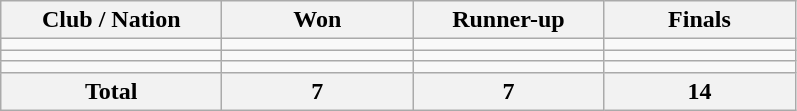<table class="wikitable sortable">
<tr>
<th width="140">Club / Nation</th>
<th width="120">Won</th>
<th width="120">Runner-up</th>
<th width="120">Finals</th>
</tr>
<tr>
<td></td>
<td></td>
<td></td>
<td></td>
</tr>
<tr>
<td></td>
<td></td>
<td></td>
<td></td>
</tr>
<tr>
<td></td>
<td></td>
<td></td>
<td></td>
</tr>
<tr>
<th>Total</th>
<th>7</th>
<th>7</th>
<th>14</th>
</tr>
</table>
